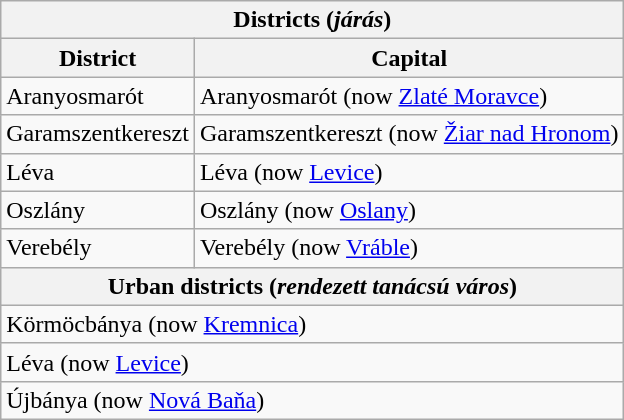<table class="wikitable">
<tr>
<th colspan=2>Districts (<em>járás</em>)</th>
</tr>
<tr>
<th>District</th>
<th>Capital</th>
</tr>
<tr>
<td> Aranyosmarót</td>
<td>Aranyosmarót (now <a href='#'>Zlaté Moravce</a>)</td>
</tr>
<tr>
<td> Garamszentkereszt</td>
<td>Garamszentkereszt (now <a href='#'>Žiar nad Hronom</a>)</td>
</tr>
<tr>
<td> Léva</td>
<td>Léva (now <a href='#'>Levice</a>)</td>
</tr>
<tr>
<td> Oszlány</td>
<td>Oszlány (now <a href='#'>Oslany</a>)</td>
</tr>
<tr>
<td> Verebély</td>
<td>Verebély (now <a href='#'>Vráble</a>)</td>
</tr>
<tr>
<th colspan=2>Urban districts (<em>rendezett tanácsú város</em>)</th>
</tr>
<tr>
<td colspan=2> Körmöcbánya (now <a href='#'>Kremnica</a>)</td>
</tr>
<tr>
<td colspan=2> Léva (now <a href='#'>Levice</a>)</td>
</tr>
<tr>
<td colspan=2> Újbánya (now <a href='#'>Nová Baňa</a>)</td>
</tr>
</table>
